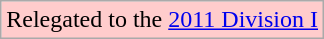<table class="wikitable">
<tr>
<td bgcolor=#ffcccc>Relegated to the <a href='#'>2011 Division I</a></td>
</tr>
</table>
